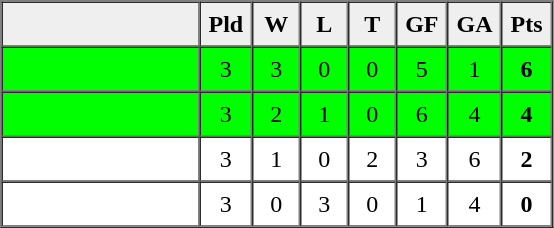<table border=1 cellpadding=5 cellspacing=0>
<tr>
<th style="background:#efefef; width:120px;"></th>
<th style="background:#efefef; width:20px;">Pld</th>
<th style="background:#efefef; width:20px;">W</th>
<th style="background:#efefef; width:20px;">L</th>
<th style="background:#efefef; width:20px;">T</th>
<th style="background:#efefef; width:20px;">GF</th>
<th style="background:#efefef; width:20px;">GA</th>
<th style="background:#efefef; width:20px;">Pts</th>
</tr>
<tr style="text-align:center; background:lime;">
<td align=left></td>
<td>3</td>
<td>3</td>
<td>0</td>
<td>0</td>
<td>5</td>
<td>1</td>
<td><strong>6</strong></td>
</tr>
<tr style="text-align:center; background:lime;">
<td align=left></td>
<td>3</td>
<td>2</td>
<td>1</td>
<td>0</td>
<td>6</td>
<td>4</td>
<td><strong>4</strong></td>
</tr>
<tr align=center>
<td align=left></td>
<td>3</td>
<td>1</td>
<td>0</td>
<td>2</td>
<td>3</td>
<td>6</td>
<td><strong>2</strong></td>
</tr>
<tr align=center>
<td align=left></td>
<td>3</td>
<td>0</td>
<td>3</td>
<td>0</td>
<td>1</td>
<td>4</td>
<td><strong>0</strong></td>
</tr>
</table>
